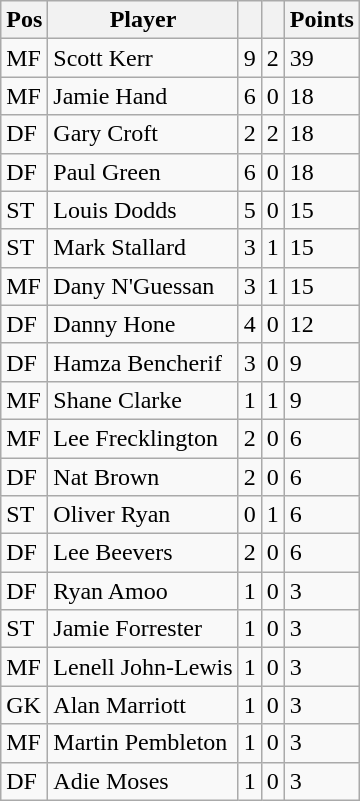<table class="wikitable">
<tr>
<th>Pos</th>
<th>Player</th>
<th></th>
<th></th>
<th>Points</th>
</tr>
<tr>
<td>MF</td>
<td>Scott Kerr</td>
<td>9</td>
<td>2</td>
<td>39</td>
</tr>
<tr>
<td>MF</td>
<td>Jamie Hand</td>
<td>6</td>
<td>0</td>
<td>18</td>
</tr>
<tr>
<td>DF</td>
<td>Gary Croft</td>
<td>2</td>
<td>2</td>
<td>18</td>
</tr>
<tr>
<td>DF</td>
<td>Paul Green</td>
<td>6</td>
<td>0</td>
<td>18</td>
</tr>
<tr>
<td>ST</td>
<td>Louis Dodds</td>
<td>5</td>
<td>0</td>
<td>15</td>
</tr>
<tr>
<td>ST</td>
<td>Mark Stallard</td>
<td>3</td>
<td>1</td>
<td>15</td>
</tr>
<tr>
<td>MF</td>
<td>Dany N'Guessan</td>
<td>3</td>
<td>1</td>
<td>15</td>
</tr>
<tr>
<td>DF</td>
<td>Danny Hone</td>
<td>4</td>
<td>0</td>
<td>12</td>
</tr>
<tr>
<td>DF</td>
<td>Hamza Bencherif</td>
<td>3</td>
<td>0</td>
<td>9</td>
</tr>
<tr>
<td>MF</td>
<td>Shane Clarke</td>
<td>1</td>
<td>1</td>
<td>9</td>
</tr>
<tr>
<td>MF</td>
<td>Lee Frecklington</td>
<td>2</td>
<td>0</td>
<td>6</td>
</tr>
<tr>
<td>DF</td>
<td>Nat Brown</td>
<td>2</td>
<td>0</td>
<td>6</td>
</tr>
<tr>
<td>ST</td>
<td>Oliver Ryan</td>
<td>0</td>
<td>1</td>
<td>6</td>
</tr>
<tr>
<td>DF</td>
<td>Lee Beevers</td>
<td>2</td>
<td>0</td>
<td>6</td>
</tr>
<tr>
<td>DF</td>
<td>Ryan Amoo</td>
<td>1</td>
<td>0</td>
<td>3</td>
</tr>
<tr>
<td>ST</td>
<td>Jamie Forrester</td>
<td>1</td>
<td>0</td>
<td>3</td>
</tr>
<tr>
<td>MF</td>
<td>Lenell John-Lewis</td>
<td>1</td>
<td>0</td>
<td>3</td>
</tr>
<tr>
<td>GK</td>
<td>Alan Marriott</td>
<td>1</td>
<td>0</td>
<td>3</td>
</tr>
<tr>
<td>MF</td>
<td>Martin Pembleton</td>
<td>1</td>
<td>0</td>
<td>3</td>
</tr>
<tr>
<td>DF</td>
<td>Adie Moses</td>
<td>1</td>
<td>0</td>
<td>3</td>
</tr>
</table>
